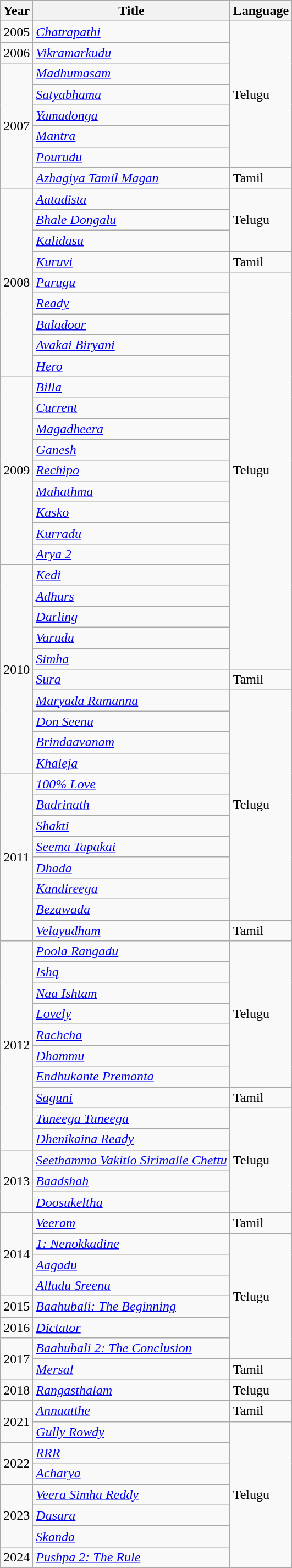<table class="wikitable sortable">
<tr>
<th>Year</th>
<th>Title</th>
<th>Language</th>
</tr>
<tr>
<td>2005</td>
<td><em><a href='#'>Chatrapathi</a></em></td>
<td rowspan="7">Telugu</td>
</tr>
<tr>
<td>2006</td>
<td><em><a href='#'>Vikramarkudu</a></em></td>
</tr>
<tr>
<td rowspan="6">2007</td>
<td><em><a href='#'>Madhumasam</a></em></td>
</tr>
<tr>
<td><em><a href='#'>Satyabhama</a></em></td>
</tr>
<tr>
<td><em><a href='#'>Yamadonga</a></em></td>
</tr>
<tr>
<td><em><a href='#'>Mantra</a></em></td>
</tr>
<tr>
<td><em><a href='#'>Pourudu</a></em></td>
</tr>
<tr>
<td><em><a href='#'>Azhagiya Tamil Magan</a></em></td>
<td>Tamil</td>
</tr>
<tr>
<td rowspan="9">2008</td>
<td><em><a href='#'>Aatadista</a></em></td>
<td rowspan="3">Telugu</td>
</tr>
<tr>
<td><em><a href='#'>Bhale Dongalu</a></em></td>
</tr>
<tr>
<td><em><a href='#'>Kalidasu</a></em></td>
</tr>
<tr>
<td><em><a href='#'>Kuruvi</a></em></td>
<td>Tamil</td>
</tr>
<tr>
<td><em><a href='#'>Parugu</a></em></td>
<td rowspan="19">Telugu</td>
</tr>
<tr>
<td><em><a href='#'>Ready</a></em></td>
</tr>
<tr>
<td><em><a href='#'>Baladoor</a></em></td>
</tr>
<tr>
<td><em><a href='#'>Avakai Biryani</a></em></td>
</tr>
<tr>
<td><em><a href='#'>Hero</a></em></td>
</tr>
<tr>
<td rowspan="9">2009</td>
<td><em><a href='#'>Billa</a></em></td>
</tr>
<tr>
<td><em><a href='#'>Current</a></em></td>
</tr>
<tr>
<td><em><a href='#'>Magadheera</a></em></td>
</tr>
<tr>
<td><em><a href='#'>Ganesh</a></em></td>
</tr>
<tr>
<td><em><a href='#'>Rechipo</a></em></td>
</tr>
<tr>
<td><em><a href='#'>Mahathma</a></em></td>
</tr>
<tr>
<td><em><a href='#'>Kasko</a></em></td>
</tr>
<tr>
<td><em><a href='#'>Kurradu</a></em></td>
</tr>
<tr>
<td><em><a href='#'>Arya 2</a></em></td>
</tr>
<tr>
<td rowspan="10">2010</td>
<td><em><a href='#'>Kedi</a></em></td>
</tr>
<tr>
<td><em><a href='#'>Adhurs</a></em></td>
</tr>
<tr>
<td><em><a href='#'>Darling</a></em></td>
</tr>
<tr>
<td><em><a href='#'>Varudu</a></em></td>
</tr>
<tr>
<td><em><a href='#'>Simha</a></em></td>
</tr>
<tr>
<td><em><a href='#'>Sura</a></em></td>
<td>Tamil</td>
</tr>
<tr>
<td><em><a href='#'>Maryada Ramanna</a></em></td>
<td rowspan="11">Telugu</td>
</tr>
<tr>
<td><em><a href='#'>Don Seenu</a></em></td>
</tr>
<tr>
<td><em><a href='#'>Brindaavanam</a></em></td>
</tr>
<tr>
<td><em><a href='#'>Khaleja</a></em></td>
</tr>
<tr>
<td rowspan="8">2011</td>
<td><em><a href='#'>100% Love</a></em></td>
</tr>
<tr>
<td><em><a href='#'>Badrinath</a></em></td>
</tr>
<tr>
<td><em><a href='#'>Shakti</a></em></td>
</tr>
<tr>
<td><em><a href='#'>Seema Tapakai</a></em></td>
</tr>
<tr>
<td><em><a href='#'>Dhada</a></em></td>
</tr>
<tr>
<td><em><a href='#'>Kandireega</a></em></td>
</tr>
<tr>
<td><em><a href='#'>Bezawada</a></em></td>
</tr>
<tr>
<td><em><a href='#'>Velayudham</a></em></td>
<td>Tamil</td>
</tr>
<tr>
<td rowspan="10">2012</td>
<td><em><a href='#'>Poola Rangadu</a></em></td>
<td rowspan="7">Telugu</td>
</tr>
<tr>
<td><em><a href='#'>Ishq</a></em></td>
</tr>
<tr>
<td><em><a href='#'>Naa Ishtam</a></em></td>
</tr>
<tr>
<td><em><a href='#'>Lovely</a></em></td>
</tr>
<tr>
<td><em><a href='#'>Rachcha</a></em></td>
</tr>
<tr>
<td><em><a href='#'>Dhammu</a></em></td>
</tr>
<tr>
<td><em><a href='#'>Endhukante Premanta</a></em></td>
</tr>
<tr>
<td><em><a href='#'>Saguni</a></em></td>
<td>Tamil</td>
</tr>
<tr>
<td><em><a href='#'>Tuneega Tuneega</a></em></td>
<td rowspan="5">Telugu</td>
</tr>
<tr>
<td><em><a href='#'>Dhenikaina Ready</a></em></td>
</tr>
<tr>
<td rowspan="3">2013</td>
<td><em><a href='#'>Seethamma Vakitlo Sirimalle Chettu</a></em></td>
</tr>
<tr>
<td><em><a href='#'>Baadshah</a></em></td>
</tr>
<tr>
<td><em><a href='#'>Doosukeltha</a></em></td>
</tr>
<tr>
<td rowspan="4">2014</td>
<td><em><a href='#'>Veeram</a></em></td>
<td>Tamil</td>
</tr>
<tr>
<td><em><a href='#'>1: Nenokkadine</a></em></td>
<td rowspan="6">Telugu</td>
</tr>
<tr>
<td><em><a href='#'>Aagadu</a></em></td>
</tr>
<tr>
<td><em><a href='#'>Alludu Sreenu</a></em></td>
</tr>
<tr>
<td>2015</td>
<td><em><a href='#'>Baahubali: The Beginning</a></em></td>
</tr>
<tr>
<td>2016</td>
<td><em><a href='#'>Dictator</a></em></td>
</tr>
<tr>
<td rowspan="2">2017</td>
<td><em><a href='#'>Baahubali 2: The Conclusion</a></em></td>
</tr>
<tr>
<td><em><a href='#'>Mersal</a></em></td>
<td>Tamil</td>
</tr>
<tr>
<td>2018</td>
<td><em><a href='#'>Rangasthalam</a> </em></td>
<td>Telugu</td>
</tr>
<tr>
<td rowspan="2">2021</td>
<td><em><a href='#'>Annaatthe</a></em></td>
<td>Tamil</td>
</tr>
<tr>
<td><em><a href='#'>Gully Rowdy</a></em></td>
<td rowspan="7">Telugu</td>
</tr>
<tr>
<td rowspan="2">2022</td>
<td><em><a href='#'>RRR</a></em></td>
</tr>
<tr>
<td><a href='#'><em>Acharya</em></a></td>
</tr>
<tr>
<td rowspan="3">2023</td>
<td><em><a href='#'>Veera Simha Reddy</a></em></td>
</tr>
<tr>
<td><a href='#'><em>Dasara</em></a></td>
</tr>
<tr>
<td><a href='#'><em>Skanda</em></a></td>
</tr>
<tr>
<td>2024</td>
<td><em><a href='#'>Pushpa 2: The Rule</a></em></td>
</tr>
<tr>
</tr>
</table>
